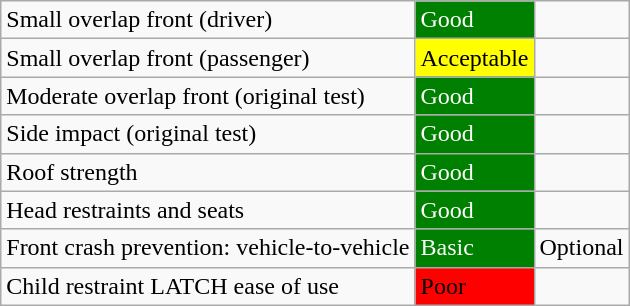<table class="wikitable">
<tr>
<td>Small overlap front (driver)</td>
<td style="color:white;background: green">Good</td>
<td></td>
</tr>
<tr>
<td>Small overlap front (passenger)</td>
<td style="color:black;background: yellow">Acceptable</td>
<td></td>
</tr>
<tr>
<td>Moderate overlap front (original test)</td>
<td style="color:white;background: green">Good</td>
<td></td>
</tr>
<tr>
<td>Side impact (original test)</td>
<td style="color:white;background: green">Good</td>
<td></td>
</tr>
<tr>
<td>Roof strength</td>
<td style="color:white;background: green">Good</td>
<td></td>
</tr>
<tr>
<td>Head restraints and seats</td>
<td style="color:white;background: green">Good</td>
<td></td>
</tr>
<tr>
<td>Front crash prevention: vehicle-to-vehicle</td>
<td style="color:white;background: green">Basic</td>
<td>Optional</td>
</tr>
<tr>
<td>Child restraint LATCH ease of use</td>
<td style="color:black;background: red">Poor</td>
<td></td>
</tr>
</table>
